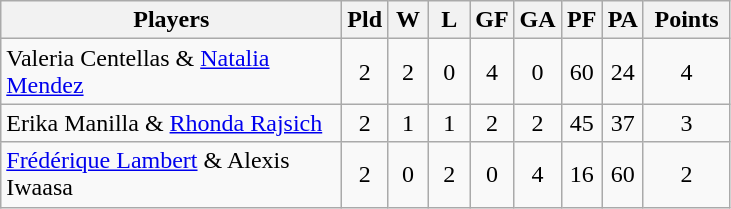<table class=wikitable style="text-align:center">
<tr>
<th width=220>Players</th>
<th width=20>Pld</th>
<th width=20>W</th>
<th width=20>L</th>
<th width=20>GF</th>
<th width=20>GA</th>
<th width=20>PF</th>
<th width=20>PA</th>
<th width=50>Points</th>
</tr>
<tr>
<td align=left> Valeria Centellas & <a href='#'>Natalia Mendez</a></td>
<td>2</td>
<td>2</td>
<td>0</td>
<td>4</td>
<td>0</td>
<td>60</td>
<td>24</td>
<td>4</td>
</tr>
<tr>
<td align=left> Erika Manilla & <a href='#'>Rhonda Rajsich</a></td>
<td>2</td>
<td>1</td>
<td>1</td>
<td>2</td>
<td>2</td>
<td>45</td>
<td>37</td>
<td>3</td>
</tr>
<tr>
<td align=left> <a href='#'>Frédérique Lambert</a> & Alexis Iwaasa</td>
<td>2</td>
<td>0</td>
<td>2</td>
<td>0</td>
<td>4</td>
<td>16</td>
<td>60</td>
<td>2</td>
</tr>
</table>
